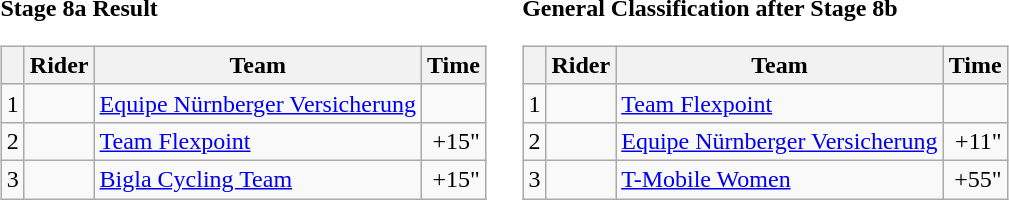<table>
<tr>
<td><strong>Stage 8a Result</strong><br><table class=wikitable>
<tr>
<th></th>
<th>Rider</th>
<th>Team</th>
<th>Time</th>
</tr>
<tr>
<td>1</td>
<td></td>
<td><a href='#'>Equipe Nürnberger Versicherung</a></td>
<td align=right></td>
</tr>
<tr>
<td>2</td>
<td></td>
<td><a href='#'>Team Flexpoint</a></td>
<td align=right>+15"</td>
</tr>
<tr>
<td>3</td>
<td></td>
<td><a href='#'>Bigla Cycling Team</a></td>
<td align=right>+15"</td>
</tr>
</table>
</td>
<td></td>
<td><strong>General Classification after Stage 8b</strong><br><table class="wikitable">
<tr>
<th></th>
<th>Rider</th>
<th>Team</th>
<th>Time</th>
</tr>
<tr>
<td>1</td>
<td></td>
<td><a href='#'>Team Flexpoint</a></td>
<td align=right></td>
</tr>
<tr>
<td>2</td>
<td></td>
<td><a href='#'>Equipe Nürnberger Versicherung</a></td>
<td align=right>+11"</td>
</tr>
<tr>
<td>3</td>
<td></td>
<td><a href='#'>T-Mobile Women</a></td>
<td align=right>+55"</td>
</tr>
</table>
</td>
</tr>
</table>
